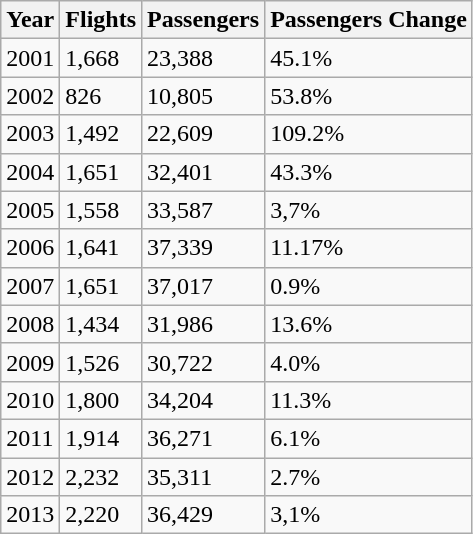<table class="wikitable">
<tr>
<th>Year</th>
<th>Flights</th>
<th>Passengers</th>
<th>Passengers Change</th>
</tr>
<tr>
<td>2001</td>
<td>1,668</td>
<td>23,388</td>
<td> 45.1%</td>
</tr>
<tr>
<td>2002</td>
<td>826</td>
<td>10,805</td>
<td> 53.8%</td>
</tr>
<tr>
<td>2003</td>
<td>1,492</td>
<td>22,609</td>
<td> 109.2%</td>
</tr>
<tr>
<td>2004</td>
<td>1,651</td>
<td>32,401</td>
<td> 43.3%</td>
</tr>
<tr>
<td>2005</td>
<td>1,558</td>
<td>33,587</td>
<td> 3,7%</td>
</tr>
<tr>
<td>2006</td>
<td>1,641</td>
<td>37,339</td>
<td> 11.17%</td>
</tr>
<tr>
<td>2007</td>
<td>1,651</td>
<td>37,017</td>
<td> 0.9%</td>
</tr>
<tr>
<td>2008</td>
<td>1,434</td>
<td>31,986</td>
<td> 13.6%</td>
</tr>
<tr>
<td>2009</td>
<td>1,526</td>
<td>30,722</td>
<td> 4.0%</td>
</tr>
<tr>
<td>2010</td>
<td>1,800</td>
<td>34,204</td>
<td> 11.3%</td>
</tr>
<tr>
<td>2011</td>
<td>1,914</td>
<td>36,271</td>
<td> 6.1%</td>
</tr>
<tr>
<td>2012</td>
<td>2,232</td>
<td>35,311</td>
<td> 2.7%</td>
</tr>
<tr>
<td>2013</td>
<td>2,220</td>
<td>36,429</td>
<td> 3,1%</td>
</tr>
</table>
